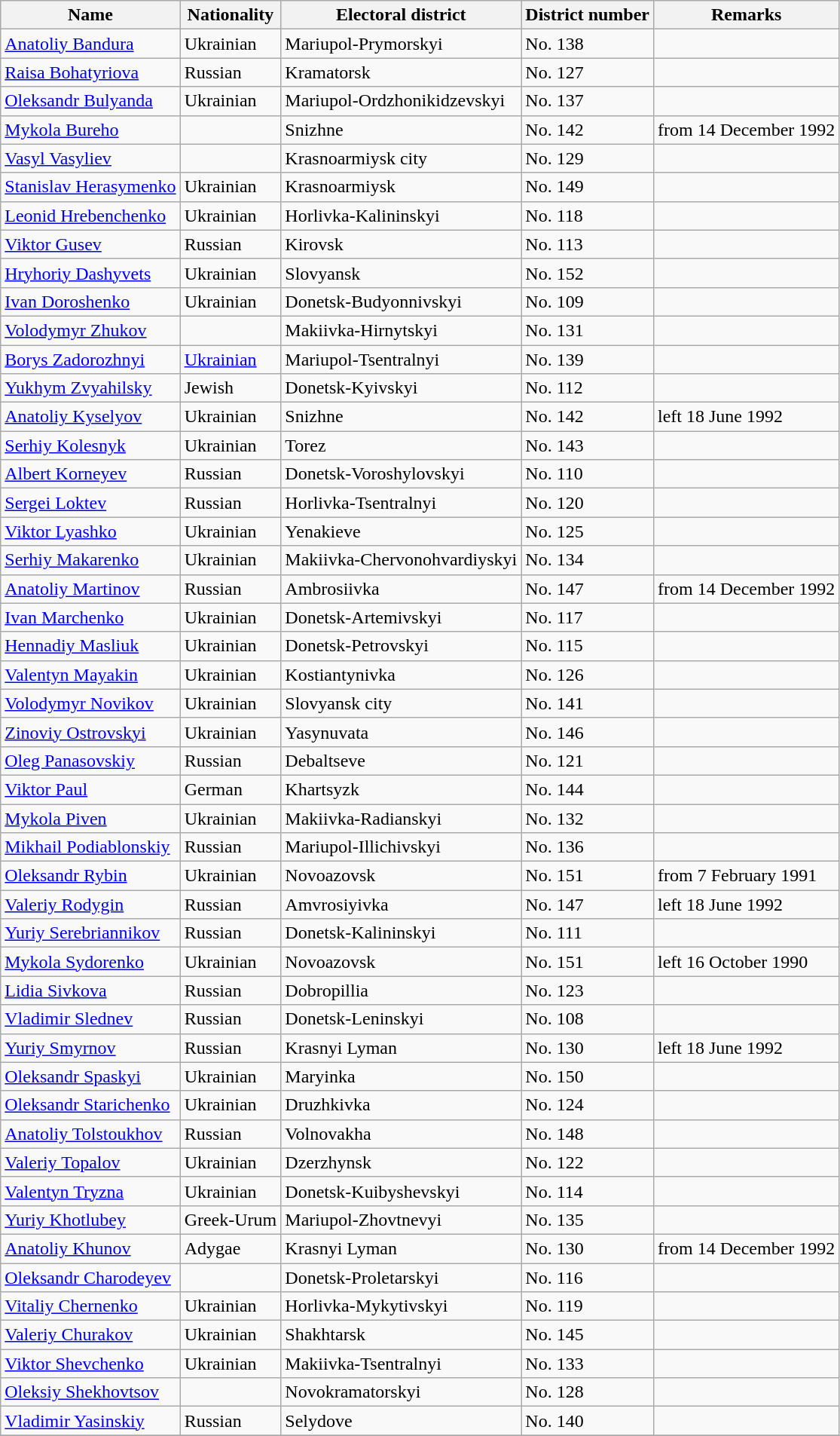<table class="wikitable standard sortable">
<tr>
<th>Name</th>
<th>Nationality</th>
<th>Electoral district</th>
<th>District number</th>
<th>Remarks</th>
</tr>
<tr>
<td><a href='#'>Anatoliy Bandura</a></td>
<td>Ukrainian</td>
<td>Mariupol-Prymorskyi</td>
<td>No. 138</td>
<td></td>
</tr>
<tr>
<td><a href='#'>Raisa Bohatyriova</a></td>
<td>Russian</td>
<td>Kramatorsk</td>
<td>No. 127</td>
<td></td>
</tr>
<tr>
<td><a href='#'>Oleksandr Bulyanda</a></td>
<td>Ukrainian</td>
<td>Mariupol-Ordzhonikidzevskyi</td>
<td>No. 137</td>
<td></td>
</tr>
<tr>
<td><a href='#'>Mykola Bureho</a></td>
<td></td>
<td>Snizhne</td>
<td>No. 142</td>
<td>from 14 December 1992</td>
</tr>
<tr>
<td><a href='#'>Vasyl Vasyliev</a></td>
<td></td>
<td>Krasnoarmiysk city</td>
<td>No. 129</td>
<td></td>
</tr>
<tr>
<td><a href='#'>Stanislav Herasymenko</a></td>
<td>Ukrainian</td>
<td>Krasnoarmiysk</td>
<td>No. 149</td>
<td></td>
</tr>
<tr>
<td><a href='#'>Leonid Hrebenchenko</a></td>
<td>Ukrainian</td>
<td>Horlivka-Kalininskyi</td>
<td>No. 118</td>
<td></td>
</tr>
<tr>
<td><a href='#'>Viktor Gusev</a></td>
<td>Russian</td>
<td>Kirovsk</td>
<td>No. 113</td>
<td></td>
</tr>
<tr>
<td><a href='#'>Hryhoriy Dashyvets</a></td>
<td>Ukrainian</td>
<td>Slovyansk</td>
<td>No. 152</td>
<td></td>
</tr>
<tr>
<td><a href='#'>Ivan Doroshenko</a></td>
<td>Ukrainian</td>
<td>Donetsk-Budyonnivskyi</td>
<td>No. 109</td>
<td></td>
</tr>
<tr>
<td><a href='#'>Volodymyr Zhukov</a></td>
<td></td>
<td>Makiivka-Hirnytskyi</td>
<td>No. 131</td>
<td></td>
</tr>
<tr>
<td><a href='#'>Borys Zadorozhnyi</a></td>
<td><a href='#'>Ukrainian</a></td>
<td>Mariupol-Tsentralnyi</td>
<td>No. 139</td>
<td></td>
</tr>
<tr>
<td><a href='#'>Yukhym Zvyahilsky</a></td>
<td>Jewish</td>
<td>Donetsk-Kyivskyi</td>
<td>No. 112</td>
<td></td>
</tr>
<tr>
<td><a href='#'>Anatoliy Kyselyov</a></td>
<td>Ukrainian</td>
<td>Snizhne</td>
<td>No. 142</td>
<td>left 18 June 1992</td>
</tr>
<tr>
<td><a href='#'>Serhiy Kolesnyk</a></td>
<td>Ukrainian</td>
<td>Torez</td>
<td>No. 143</td>
<td></td>
</tr>
<tr>
<td><a href='#'>Albert Korneyev</a></td>
<td>Russian</td>
<td>Donetsk-Voroshylovskyi</td>
<td>No. 110</td>
<td></td>
</tr>
<tr>
<td><a href='#'>Sergei Loktev</a></td>
<td>Russian</td>
<td>Horlivka-Tsentralnyi</td>
<td>No. 120</td>
<td></td>
</tr>
<tr>
<td><a href='#'>Viktor Lyashko</a></td>
<td>Ukrainian</td>
<td>Yenakieve</td>
<td>No. 125</td>
<td></td>
</tr>
<tr>
<td><a href='#'>Serhiy Makarenko</a></td>
<td>Ukrainian</td>
<td>Makiivka-Chervonohvardiyskyi</td>
<td>No. 134</td>
<td></td>
</tr>
<tr>
<td><a href='#'>Anatoliy Martinov</a></td>
<td>Russian</td>
<td>Ambrosiivka</td>
<td>No. 147</td>
<td>from 14 December 1992</td>
</tr>
<tr>
<td><a href='#'>Ivan Marchenko</a></td>
<td>Ukrainian</td>
<td>Donetsk-Artemivskyi</td>
<td>No. 117</td>
<td></td>
</tr>
<tr>
<td><a href='#'>Hennadiy Masliuk</a></td>
<td>Ukrainian</td>
<td>Donetsk-Petrovskyi</td>
<td>No. 115</td>
<td></td>
</tr>
<tr>
<td><a href='#'>Valentyn Mayakin</a></td>
<td>Ukrainian</td>
<td>Kostiantynivka</td>
<td>No. 126</td>
<td></td>
</tr>
<tr>
<td><a href='#'>Volodymyr Novikov</a></td>
<td>Ukrainian</td>
<td>Slovyansk city</td>
<td>No. 141</td>
<td></td>
</tr>
<tr>
<td><a href='#'>Zinoviy Ostrovskyi</a></td>
<td>Ukrainian</td>
<td>Yasynuvata</td>
<td>No. 146</td>
<td></td>
</tr>
<tr>
<td><a href='#'>Oleg Panasovskiy</a></td>
<td>Russian</td>
<td>Debaltseve</td>
<td>No. 121</td>
<td></td>
</tr>
<tr>
<td><a href='#'>Viktor Paul</a></td>
<td>German</td>
<td>Khartsyzk</td>
<td>No. 144</td>
<td></td>
</tr>
<tr>
<td><a href='#'>Mykola Piven</a></td>
<td>Ukrainian</td>
<td>Makiivka-Radianskyi</td>
<td>No. 132</td>
<td></td>
</tr>
<tr>
<td><a href='#'>Mikhail Podiablonskiy</a></td>
<td>Russian</td>
<td>Mariupol-Illichivskyi</td>
<td>No. 136</td>
<td></td>
</tr>
<tr>
<td><a href='#'>Oleksandr Rybin</a></td>
<td>Ukrainian</td>
<td>Novoazovsk</td>
<td>No. 151</td>
<td>from 7 February 1991</td>
</tr>
<tr>
<td><a href='#'>Valeriy Rodygin</a></td>
<td>Russian</td>
<td>Amvrosiyivka</td>
<td>No. 147</td>
<td>left 18 June 1992</td>
</tr>
<tr>
<td><a href='#'>Yuriy Serebriannikov</a></td>
<td>Russian</td>
<td>Donetsk-Kalininskyi</td>
<td>No. 111</td>
<td></td>
</tr>
<tr>
<td><a href='#'>Mykola Sydorenko</a></td>
<td>Ukrainian</td>
<td>Novoazovsk</td>
<td>No. 151</td>
<td>left 16 October 1990</td>
</tr>
<tr>
<td><a href='#'>Lidia Sivkova</a></td>
<td>Russian</td>
<td>Dobropillia</td>
<td>No. 123</td>
<td></td>
</tr>
<tr>
<td><a href='#'>Vladimir Slednev</a></td>
<td>Russian</td>
<td>Donetsk-Leninskyi</td>
<td>No. 108</td>
<td></td>
</tr>
<tr>
<td><a href='#'>Yuriy Smyrnov</a></td>
<td>Russian</td>
<td>Krasnyi Lyman</td>
<td>No. 130</td>
<td>left 18 June 1992</td>
</tr>
<tr>
<td><a href='#'>Oleksandr Spaskyi</a></td>
<td>Ukrainian</td>
<td>Maryinka</td>
<td>No. 150</td>
<td></td>
</tr>
<tr>
<td><a href='#'>Oleksandr Starichenko</a></td>
<td>Ukrainian</td>
<td>Druzhkivka</td>
<td>No. 124</td>
<td></td>
</tr>
<tr>
<td><a href='#'>Anatoliy Tolstoukhov</a></td>
<td>Russian</td>
<td>Volnovakha</td>
<td>No. 148</td>
<td></td>
</tr>
<tr>
<td><a href='#'>Valeriy Topalov</a></td>
<td>Ukrainian</td>
<td>Dzerzhynsk</td>
<td>No. 122</td>
<td></td>
</tr>
<tr>
<td><a href='#'>Valentyn Tryzna</a></td>
<td>Ukrainian</td>
<td>Donetsk-Kuibyshevskyi</td>
<td>No. 114</td>
<td></td>
</tr>
<tr>
<td><a href='#'>Yuriy Khotlubey</a></td>
<td>Greek-Urum</td>
<td>Mariupol-Zhovtnevyi</td>
<td>No. 135</td>
<td></td>
</tr>
<tr>
<td><a href='#'>Anatoliy Khunov</a></td>
<td>Adygae</td>
<td>Krasnyi Lyman</td>
<td>No. 130</td>
<td>from 14 December 1992</td>
</tr>
<tr>
<td><a href='#'>Oleksandr Charodeyev</a></td>
<td></td>
<td>Donetsk-Proletarskyi</td>
<td>No. 116</td>
<td></td>
</tr>
<tr>
<td><a href='#'>Vitaliy Chernenko</a></td>
<td>Ukrainian</td>
<td>Horlivka-Mykytivskyi</td>
<td>No. 119</td>
<td></td>
</tr>
<tr>
<td><a href='#'>Valeriy Churakov</a></td>
<td>Ukrainian</td>
<td>Shakhtarsk</td>
<td>No. 145</td>
<td></td>
</tr>
<tr>
<td><a href='#'>Viktor Shevchenko</a></td>
<td>Ukrainian</td>
<td>Makiivka-Tsentralnyi</td>
<td>No. 133</td>
<td></td>
</tr>
<tr>
<td><a href='#'>Oleksiy Shekhovtsov</a></td>
<td></td>
<td>Novokramatorskyi</td>
<td>No. 128</td>
<td></td>
</tr>
<tr>
<td><a href='#'>Vladimir Yasinskiy</a></td>
<td>Russian</td>
<td>Selydove</td>
<td>No. 140</td>
<td></td>
</tr>
<tr>
</tr>
</table>
